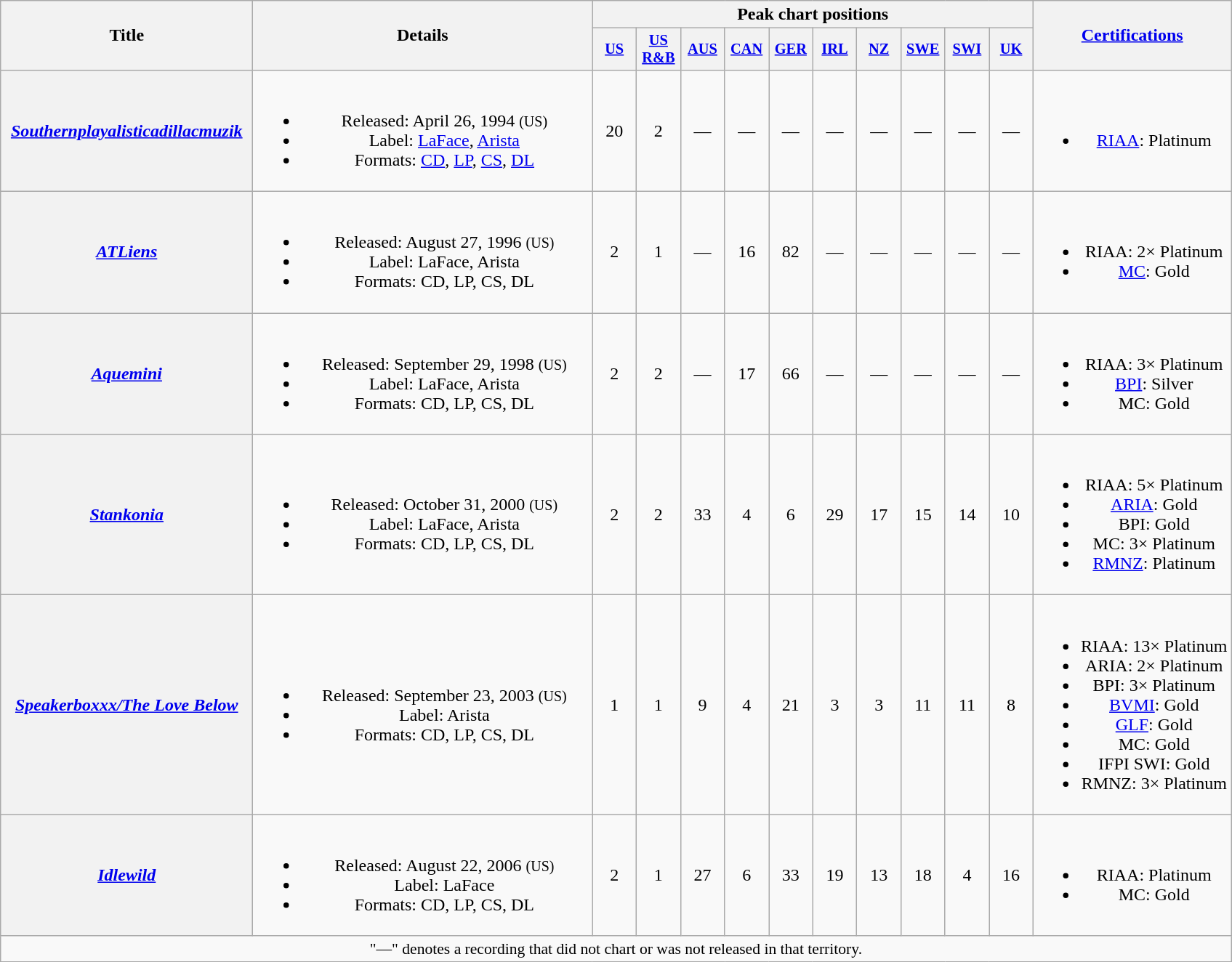<table class="wikitable plainrowheaders" style="text-align:center;">
<tr>
<th scope="col" rowspan="2" style="width:14em;">Title</th>
<th scope="col" rowspan="2" style="width:19em;">Details</th>
<th scope="col" colspan="10">Peak chart positions</th>
<th scope="col" rowspan="2"><a href='#'>Certifications</a></th>
</tr>
<tr>
<th style="width:2.5em;font-size:85%;"><a href='#'>US</a><br></th>
<th style="width:2.5em;font-size:85%;"><a href='#'>US R&B</a><br></th>
<th style="width:2.5em;font-size:85%;"><a href='#'>AUS</a><br></th>
<th style="width:2.5em;font-size:85%;"><a href='#'>CAN</a><br></th>
<th style="width:2.5em;font-size:85%;"><a href='#'>GER</a><br></th>
<th style="width:2.5em;font-size:85%;"><a href='#'>IRL</a><br></th>
<th style="width:2.5em;font-size:85%;"><a href='#'>NZ</a><br></th>
<th style="width:2.5em;font-size:85%;"><a href='#'>SWE</a><br></th>
<th style="width:2.5em;font-size:85%;"><a href='#'>SWI</a><br></th>
<th style="width:2.5em;font-size:85%;"><a href='#'>UK</a><br></th>
</tr>
<tr>
<th scope="row"><em><a href='#'>Southernplayalisticadillacmuzik</a></em></th>
<td><br><ul><li>Released: April 26, 1994 <small>(US)</small></li><li>Label: <a href='#'>LaFace</a>, <a href='#'>Arista</a></li><li>Formats: <a href='#'>CD</a>, <a href='#'>LP</a>, <a href='#'>CS</a>, <a href='#'>DL</a></li></ul></td>
<td>20</td>
<td>2</td>
<td>—</td>
<td>—</td>
<td>—</td>
<td>—</td>
<td>—</td>
<td>—</td>
<td>—</td>
<td>—</td>
<td><br><ul><li><a href='#'>RIAA</a>: Platinum</li></ul></td>
</tr>
<tr>
<th scope="row"><em><a href='#'>ATLiens</a></em></th>
<td><br><ul><li>Released: August 27, 1996 <small>(US)</small></li><li>Label: LaFace, Arista</li><li>Formats: CD, LP, CS, DL</li></ul></td>
<td>2</td>
<td>1</td>
<td>—</td>
<td>16</td>
<td>82</td>
<td>—</td>
<td>—</td>
<td>—</td>
<td>—</td>
<td>—</td>
<td><br><ul><li>RIAA: 2× Platinum</li><li><a href='#'>MC</a>: Gold</li></ul></td>
</tr>
<tr>
<th scope="row"><em><a href='#'>Aquemini</a></em></th>
<td><br><ul><li>Released: September 29, 1998 <small>(US)</small></li><li>Label: LaFace, Arista</li><li>Formats: CD, LP, CS, DL</li></ul></td>
<td>2</td>
<td>2</td>
<td>—</td>
<td>17</td>
<td>66</td>
<td>—</td>
<td>—</td>
<td>—</td>
<td>—</td>
<td>—</td>
<td><br><ul><li>RIAA: 3× Platinum</li><li><a href='#'>BPI</a>: Silver</li><li>MC: Gold</li></ul></td>
</tr>
<tr>
<th scope="row"><em><a href='#'>Stankonia</a></em></th>
<td><br><ul><li>Released: October 31, 2000 <small>(US)</small></li><li>Label: LaFace, Arista</li><li>Formats: CD, LP, CS, DL</li></ul></td>
<td>2</td>
<td>2</td>
<td>33</td>
<td>4</td>
<td>6</td>
<td>29</td>
<td>17</td>
<td>15</td>
<td>14</td>
<td>10</td>
<td><br><ul><li>RIAA: 5× Platinum</li><li><a href='#'>ARIA</a>: Gold</li><li>BPI: Gold</li><li>MC: 3× Platinum</li><li><a href='#'>RMNZ</a>: Platinum</li></ul></td>
</tr>
<tr>
<th scope="row"><em><a href='#'>Speakerboxxx/The Love Below</a></em></th>
<td><br><ul><li>Released: September 23, 2003 <small>(US)</small></li><li>Label: Arista</li><li>Formats: CD, LP, CS, DL</li></ul></td>
<td>1</td>
<td>1</td>
<td>9</td>
<td>4</td>
<td>21</td>
<td>3</td>
<td>3</td>
<td>11</td>
<td>11</td>
<td>8</td>
<td><br><ul><li>RIAA: 13× Platinum</li><li>ARIA: 2× Platinum</li><li>BPI: 3× Platinum</li><li><a href='#'>BVMI</a>: Gold</li><li><a href='#'>GLF</a>: Gold</li><li>MC: Gold</li><li>IFPI SWI: Gold</li><li>RMNZ: 3× Platinum</li></ul></td>
</tr>
<tr>
<th scope="row"><em><a href='#'>Idlewild</a></em></th>
<td><br><ul><li>Released: August 22, 2006 <small>(US)</small></li><li>Label: LaFace</li><li>Formats: CD, LP, CS, DL</li></ul></td>
<td>2</td>
<td>1</td>
<td>27</td>
<td>6</td>
<td>33</td>
<td>19</td>
<td>13</td>
<td>18</td>
<td>4</td>
<td>16</td>
<td><br><ul><li>RIAA: Platinum</li><li>MC: Gold</li></ul></td>
</tr>
<tr>
<td colspan="14" style="font-size:90%">"—" denotes a recording that did not chart or was not released in that territory.</td>
</tr>
</table>
